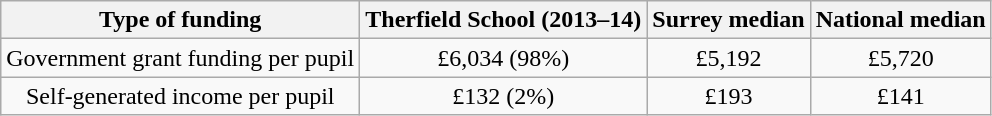<table class="wikitable" style="text-align:center;">
<tr>
<th>Type of funding</th>
<th>Therfield School (2013–14)</th>
<th>Surrey median</th>
<th>National median</th>
</tr>
<tr>
<td>Government grant funding per pupil</td>
<td>£6,034 (98%)</td>
<td>£5,192</td>
<td>£5,720</td>
</tr>
<tr>
<td>Self-generated income per pupil</td>
<td>£132 (2%)</td>
<td>£193</td>
<td>£141</td>
</tr>
</table>
